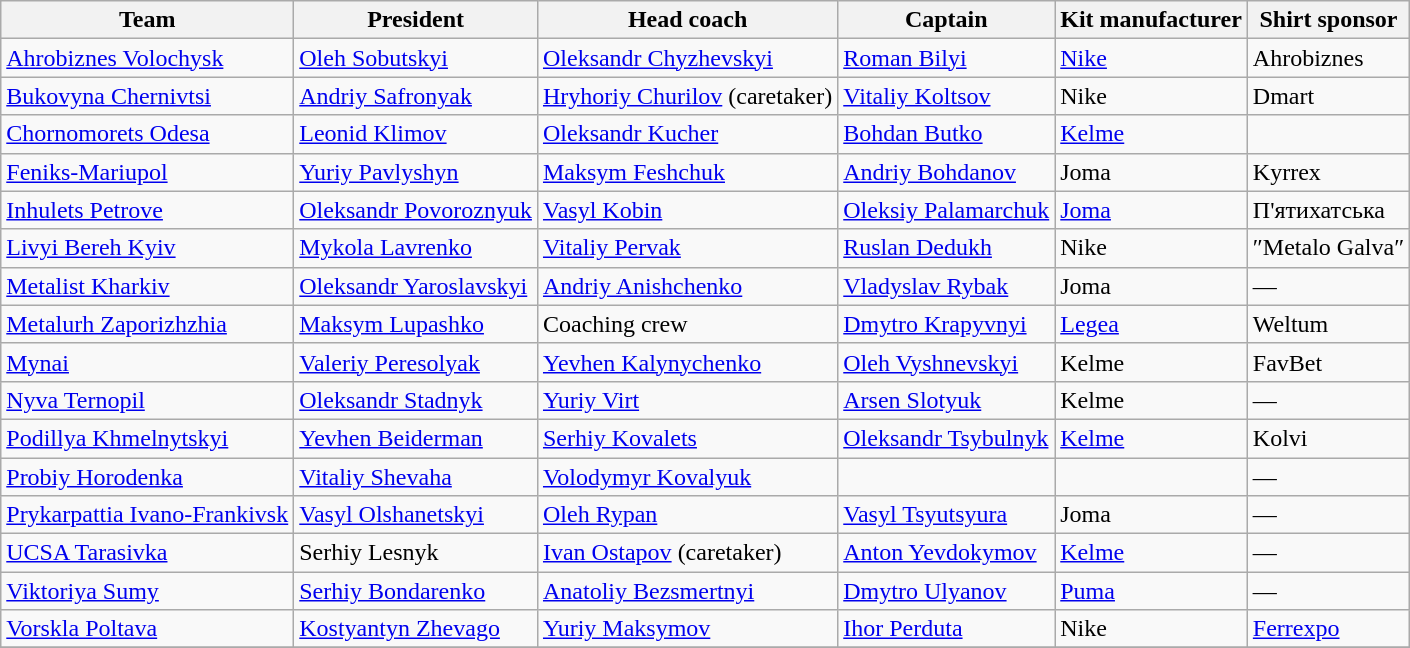<table class="wikitable sortable" style="text-align:left;">
<tr>
<th>Team</th>
<th>President</th>
<th>Head coach</th>
<th>Captain</th>
<th>Kit manufacturer</th>
<th>Shirt sponsor</th>
</tr>
<tr>
<td><a href='#'>Ahrobiznes Volochysk</a></td>
<td><a href='#'>Oleh Sobutskyi</a></td>
<td><a href='#'>Oleksandr Chyzhevskyi</a></td>
<td><a href='#'>Roman Bilyi</a></td>
<td><a href='#'>Nike</a></td>
<td>Ahrobiznes</td>
</tr>
<tr>
<td><a href='#'>Bukovyna Chernivtsi</a></td>
<td><a href='#'>Andriy Safronyak</a></td>
<td><a href='#'>Hryhoriy Churilov</a> (caretaker)</td>
<td><a href='#'>Vitaliy Koltsov</a></td>
<td>Nike</td>
<td>Dmart</td>
</tr>
<tr>
<td><a href='#'>Chornomorets Odesa</a></td>
<td><a href='#'>Leonid Klimov</a></td>
<td><a href='#'>Oleksandr Kucher</a></td>
<td><a href='#'>Bohdan Butko</a></td>
<td><a href='#'>Kelme</a></td>
<td></td>
</tr>
<tr>
<td><a href='#'>Feniks-Mariupol</a></td>
<td><a href='#'>Yuriy Pavlyshyn</a></td>
<td><a href='#'>Maksym Feshchuk</a></td>
<td><a href='#'>Andriy Bohdanov</a></td>
<td>Joma</td>
<td>Kyrrex</td>
</tr>
<tr>
<td><a href='#'>Inhulets Petrove</a></td>
<td><a href='#'>Oleksandr Povoroznyuk</a></td>
<td><a href='#'>Vasyl Kobin</a></td>
<td><a href='#'>Oleksiy Palamarchuk</a></td>
<td><a href='#'>Joma</a></td>
<td>П'ятихатська</td>
</tr>
<tr>
<td><a href='#'>Livyi Bereh Kyiv</a></td>
<td><a href='#'>Mykola Lavrenko</a></td>
<td><a href='#'>Vitaliy Pervak</a></td>
<td><a href='#'>Ruslan Dedukh</a></td>
<td>Nike</td>
<td>″Metalo Galva″</td>
</tr>
<tr>
<td><a href='#'>Metalist Kharkiv</a></td>
<td><a href='#'>Oleksandr Yaroslavskyi</a></td>
<td><a href='#'>Andriy Anishchenko</a></td>
<td><a href='#'>Vladyslav Rybak</a></td>
<td>Joma</td>
<td>—</td>
</tr>
<tr>
<td><a href='#'>Metalurh Zaporizhzhia</a></td>
<td><a href='#'>Maksym Lupashko</a></td>
<td>Coaching crew</td>
<td><a href='#'>Dmytro Krapyvnyi</a></td>
<td><a href='#'>Legea</a></td>
<td>Weltum</td>
</tr>
<tr>
<td><a href='#'>Mynai</a></td>
<td><a href='#'>Valeriy Peresolyak</a></td>
<td><a href='#'>Yevhen Kalynychenko</a></td>
<td><a href='#'>Oleh Vyshnevskyi</a></td>
<td>Kelme</td>
<td>FavBet</td>
</tr>
<tr>
<td><a href='#'>Nyva Ternopil</a></td>
<td><a href='#'>Oleksandr Stadnyk</a></td>
<td><a href='#'>Yuriy Virt</a></td>
<td><a href='#'>Arsen Slotyuk</a></td>
<td>Kelme</td>
<td>—</td>
</tr>
<tr>
<td><a href='#'>Podillya Khmelnytskyi</a></td>
<td><a href='#'>Yevhen Beiderman</a></td>
<td><a href='#'>Serhiy Kovalets</a></td>
<td><a href='#'>Oleksandr Tsybulnyk</a></td>
<td><a href='#'>Kelme</a></td>
<td>Kolvi</td>
</tr>
<tr>
<td><a href='#'>Probiy Horodenka</a></td>
<td><a href='#'>Vitaliy Shevaha</a></td>
<td><a href='#'>Volodymyr Kovalyuk</a></td>
<td></td>
<td></td>
<td>—</td>
</tr>
<tr>
<td><a href='#'>Prykarpattia Ivano-Frankivsk</a></td>
<td><a href='#'>Vasyl Olshanetskyi</a></td>
<td><a href='#'>Oleh Rypan</a></td>
<td><a href='#'>Vasyl Tsyutsyura</a></td>
<td>Joma</td>
<td>—</td>
</tr>
<tr>
<td><a href='#'>UCSA Tarasivka</a></td>
<td>Serhiy Lesnyk</td>
<td><a href='#'>Ivan Ostapov</a> (caretaker)</td>
<td><a href='#'>Anton Yevdokymov</a></td>
<td><a href='#'>Kelme</a></td>
<td>—</td>
</tr>
<tr>
<td><a href='#'>Viktoriya Sumy</a></td>
<td><a href='#'>Serhiy Bondarenko</a></td>
<td><a href='#'>Anatoliy Bezsmertnyi</a></td>
<td><a href='#'>Dmytro Ulyanov</a></td>
<td><a href='#'>Puma</a></td>
<td>—</td>
</tr>
<tr>
<td><a href='#'>Vorskla Poltava</a></td>
<td><a href='#'>Kostyantyn Zhevago</a></td>
<td><a href='#'>Yuriy Maksymov</a></td>
<td><a href='#'>Ihor Perduta</a></td>
<td>Nike</td>
<td><a href='#'>Ferrexpo</a></td>
</tr>
<tr>
</tr>
</table>
